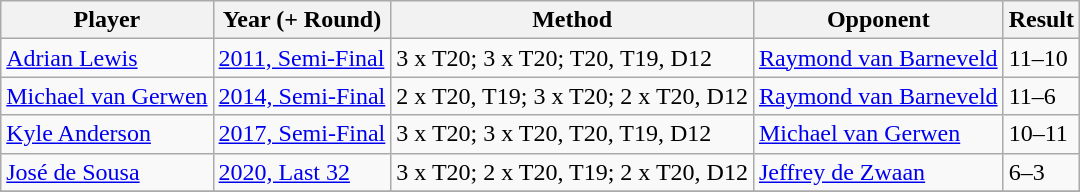<table class="wikitable sortable">
<tr>
<th>Player</th>
<th>Year (+ Round)</th>
<th>Method</th>
<th>Opponent</th>
<th>Result</th>
</tr>
<tr>
<td> <a href='#'>Adrian Lewis</a></td>
<td><a href='#'>2011, Semi-Final</a></td>
<td>3 x T20; 3 x T20; T20, T19, D12</td>
<td> <a href='#'>Raymond van Barneveld</a></td>
<td>11–10</td>
</tr>
<tr>
<td> <a href='#'>Michael van Gerwen</a></td>
<td><a href='#'>2014, Semi-Final</a></td>
<td>2 x T20, T19; 3 x T20; 2 x T20, D12</td>
<td> <a href='#'>Raymond van Barneveld</a></td>
<td>11–6</td>
</tr>
<tr>
<td> <a href='#'>Kyle Anderson</a></td>
<td><a href='#'>2017, Semi-Final</a></td>
<td>3 x T20; 3 x T20, T20, T19, D12</td>
<td> <a href='#'>Michael van Gerwen</a></td>
<td>10–11</td>
</tr>
<tr>
<td> <a href='#'>José de Sousa</a></td>
<td><a href='#'>2020, Last 32</a></td>
<td>3 x T20; 2 x T20, T19; 2 x T20, D12</td>
<td> <a href='#'>Jeffrey de Zwaan</a></td>
<td>6–3</td>
</tr>
<tr>
</tr>
</table>
